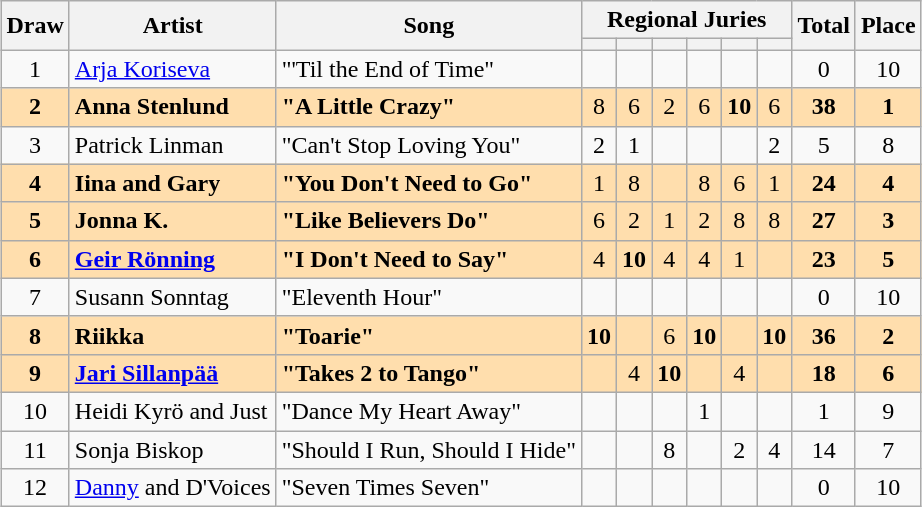<table class="sortable wikitable" style="margin: 1em auto 1em auto; text-align:center;">
<tr>
<th rowspan="2">Draw</th>
<th rowspan="2">Artist</th>
<th rowspan="2">Song</th>
<th colspan="6">Regional Juries</th>
<th rowspan="2">Total</th>
<th rowspan="2">Place</th>
</tr>
<tr>
<th></th>
<th></th>
<th></th>
<th></th>
<th></th>
<th></th>
</tr>
<tr>
<td>1</td>
<td align="left"><a href='#'>Arja Koriseva</a></td>
<td align="left">"'Til the End of Time"</td>
<td></td>
<td></td>
<td></td>
<td></td>
<td></td>
<td></td>
<td>0</td>
<td>10</td>
</tr>
<tr style="background:navajowhite">
<td><strong>2</strong></td>
<td align="left"><strong>Anna Stenlund</strong></td>
<td align="left"><strong>"A Little Crazy"</strong></td>
<td>8</td>
<td>6</td>
<td>2</td>
<td>6</td>
<td><strong>10</strong></td>
<td>6</td>
<td><strong>38</strong></td>
<td><strong>1</strong></td>
</tr>
<tr>
<td>3</td>
<td align="left">Patrick Linman</td>
<td align="left">"Can't Stop Loving You"</td>
<td>2</td>
<td>1</td>
<td></td>
<td></td>
<td></td>
<td>2</td>
<td>5</td>
<td>8</td>
</tr>
<tr style="background:navajowhite">
<td><strong>4</strong></td>
<td align="left"><strong>Iina and Gary</strong></td>
<td align="left"><strong>"You Don't Need to Go"</strong></td>
<td>1</td>
<td>8</td>
<td></td>
<td>8</td>
<td>6</td>
<td>1</td>
<td><strong>24</strong></td>
<td><strong>4</strong></td>
</tr>
<tr style="background:navajowhite">
<td><strong>5</strong></td>
<td align="left"><strong>Jonna K.</strong></td>
<td align="left"><strong>"Like Believers Do"</strong></td>
<td>6</td>
<td>2</td>
<td>1</td>
<td>2</td>
<td>8</td>
<td>8</td>
<td><strong>27</strong></td>
<td><strong>3</strong></td>
</tr>
<tr style="background:navajowhite">
<td><strong>6</strong></td>
<td align="left"><strong><a href='#'>Geir Rönning</a></strong></td>
<td align="left"><strong>"I Don't Need to Say"</strong></td>
<td>4</td>
<td><strong>10</strong></td>
<td>4</td>
<td>4</td>
<td>1</td>
<td></td>
<td><strong>23</strong></td>
<td><strong>5</strong></td>
</tr>
<tr>
<td>7</td>
<td align="left">Susann Sonntag</td>
<td align="left">"Eleventh Hour"</td>
<td></td>
<td></td>
<td></td>
<td></td>
<td></td>
<td></td>
<td>0</td>
<td>10</td>
</tr>
<tr style="background:navajowhite">
<td><strong>8</strong></td>
<td align="left"><strong>Riikka</strong></td>
<td align="left"><strong>"Toarie"</strong></td>
<td><strong>10</strong></td>
<td></td>
<td>6</td>
<td><strong>10</strong></td>
<td></td>
<td><strong>10</strong></td>
<td><strong>36</strong></td>
<td><strong>2</strong></td>
</tr>
<tr style="background:navajowhite">
<td><strong>9</strong></td>
<td align="left"><strong><a href='#'>Jari Sillanpää</a></strong></td>
<td align="left"><strong>"Takes 2 to Tango"</strong></td>
<td></td>
<td>4</td>
<td><strong>10</strong></td>
<td></td>
<td>4</td>
<td></td>
<td><strong>18</strong></td>
<td><strong>6</strong></td>
</tr>
<tr>
<td>10</td>
<td align="left">Heidi Kyrö and Just</td>
<td align="left">"Dance My Heart Away"</td>
<td></td>
<td></td>
<td></td>
<td>1</td>
<td></td>
<td></td>
<td>1</td>
<td>9</td>
</tr>
<tr>
<td>11</td>
<td align="left">Sonja Biskop</td>
<td align="left">"Should I Run, Should I Hide"</td>
<td></td>
<td></td>
<td>8</td>
<td></td>
<td>2</td>
<td>4</td>
<td>14</td>
<td>7</td>
</tr>
<tr>
<td>12</td>
<td align="left"><a href='#'>Danny</a> and D'Voices</td>
<td align="left">"Seven Times Seven"</td>
<td></td>
<td></td>
<td></td>
<td></td>
<td></td>
<td></td>
<td>0</td>
<td>10</td>
</tr>
</table>
